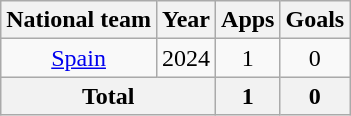<table class="wikitable" style="text-align:center">
<tr>
<th>National team</th>
<th>Year</th>
<th>Apps</th>
<th>Goals</th>
</tr>
<tr>
<td><a href='#'>Spain</a></td>
<td>2024</td>
<td>1</td>
<td>0</td>
</tr>
<tr>
<th colspan="2">Total</th>
<th>1</th>
<th>0</th>
</tr>
</table>
